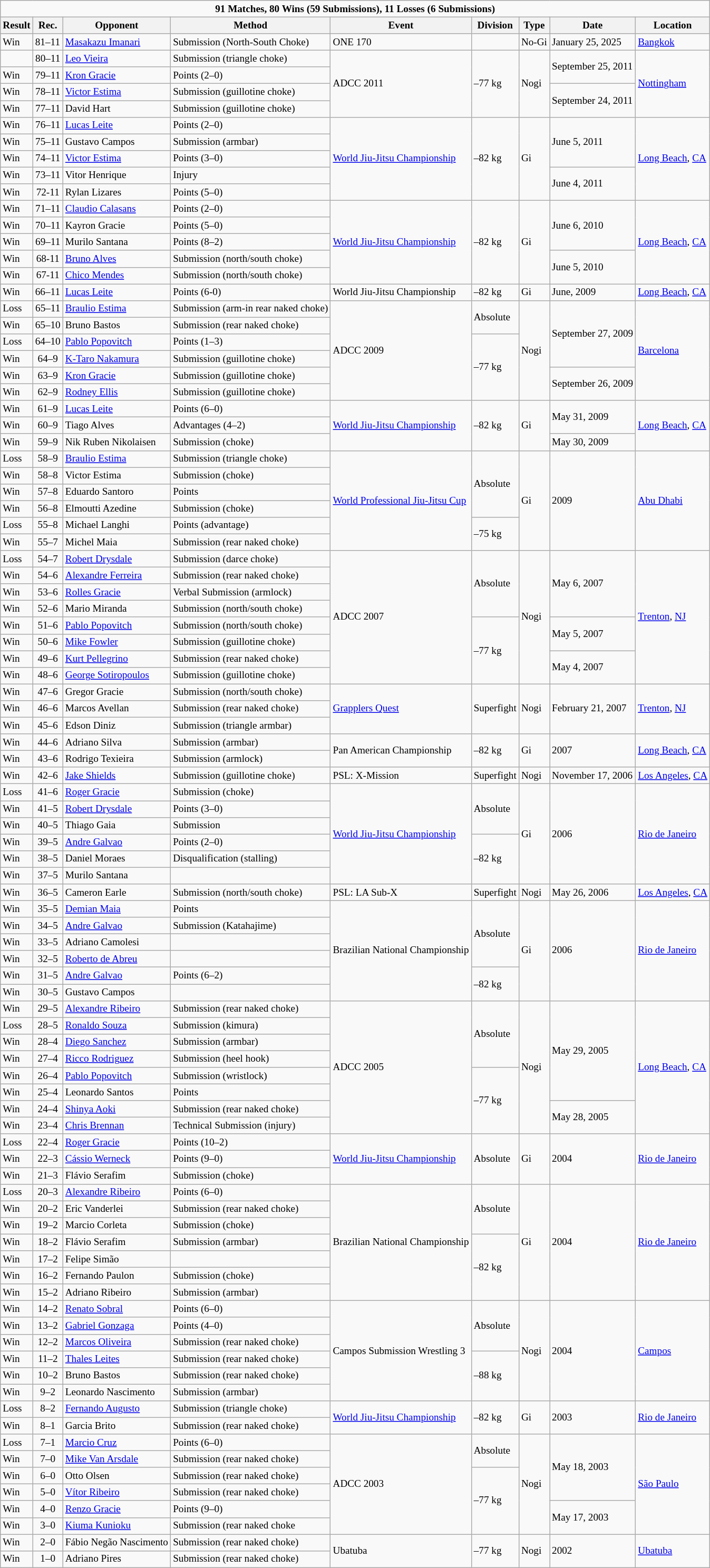<table class="wikitable sortable" style="font-size:80%; text-align:left;">
<tr>
<td colspan=9 style="text-align:center;"><strong>91 Matches, 80 Wins (59 Submissions), 11 Losses (6 Submissions)</strong></td>
</tr>
<tr>
<th>Result</th>
<th>Rec.</th>
<th>Opponent</th>
<th>Method</th>
<th>Event</th>
<th>Division</th>
<th>Type</th>
<th>Date</th>
<th>Location</th>
</tr>
<tr>
<td>Win</td>
<td>81–11</td>
<td> <a href='#'>Masakazu Imanari</a></td>
<td>Submission (North-South Choke)</td>
<td>ONE 170</td>
<td></td>
<td>No-Gi</td>
<td>January 25, 2025</td>
<td><a href='#'>Bangkok</a></td>
</tr>
<tr>
<td></td>
<td style="text-align:center;">80–11</td>
<td> <a href='#'>Leo Vieira</a></td>
<td>Submission (triangle choke)</td>
<td rowspan=4>ADCC 2011</td>
<td rowspan=4>–77 kg</td>
<td rowspan=4>Nogi</td>
<td rowspan=2>September 25, 2011</td>
<td rowspan=4><a href='#'>Nottingham</a></td>
</tr>
<tr>
<td>Win</td>
<td style="text-align:center;">79–11</td>
<td> <a href='#'>Kron Gracie</a></td>
<td>Points (2–0)</td>
</tr>
<tr>
<td>Win</td>
<td style="text-align:center;">78–11</td>
<td> <a href='#'>Victor Estima</a></td>
<td>Submission (guillotine choke)</td>
<td rowspan=2>September 24, 2011</td>
</tr>
<tr>
<td>Win</td>
<td style="text-align:center;">77–11</td>
<td> David Hart</td>
<td>Submission (guillotine choke)</td>
</tr>
<tr>
<td>Win</td>
<td style="text-align:center;">76–11</td>
<td> <a href='#'>Lucas Leite</a></td>
<td>Points (2–0)</td>
<td rowspan=5><a href='#'>World Jiu-Jitsu Championship</a></td>
<td rowspan=5>–82 kg</td>
<td rowspan=5>Gi</td>
<td rowspan=3>June 5, 2011</td>
<td rowspan=5><a href='#'>Long Beach</a>, <a href='#'>CA</a></td>
</tr>
<tr>
<td>Win</td>
<td style="text-align:center;">75–11</td>
<td> Gustavo Campos</td>
<td>Submission (armbar)</td>
</tr>
<tr>
<td>Win</td>
<td style="text-align:center;">74–11</td>
<td> <a href='#'>Victor Estima</a></td>
<td>Points (3–0)</td>
</tr>
<tr>
<td>Win</td>
<td style="text-align:center;">73–11</td>
<td> Vitor Henrique</td>
<td>Injury</td>
<td rowspan=2>June 4, 2011</td>
</tr>
<tr>
<td>Win</td>
<td style="text-align:center;">72-11</td>
<td> Rylan Lizares</td>
<td>Points (5–0)</td>
</tr>
<tr>
<td>Win</td>
<td style="text-align:center;">71–11</td>
<td> <a href='#'>Claudio Calasans</a></td>
<td>Points (2–0)</td>
<td rowspan=5><a href='#'>World Jiu-Jitsu Championship</a></td>
<td rowspan=5>–82 kg</td>
<td rowspan=5>Gi</td>
<td rowspan=3>June 6, 2010</td>
<td rowspan=5><a href='#'>Long Beach</a>, <a href='#'>CA</a></td>
</tr>
<tr>
<td>Win</td>
<td style="text-align:center;">70–11</td>
<td> Kayron Gracie</td>
<td>Points (5–0)</td>
</tr>
<tr>
<td>Win</td>
<td style="text-align:center;">69–11</td>
<td> Murilo Santana</td>
<td>Points (8–2)</td>
</tr>
<tr>
<td>Win</td>
<td style="text-align:center;">68-11</td>
<td> <a href='#'>Bruno Alves</a></td>
<td>Submission (north/south choke)</td>
<td rowspan=2>June 5, 2010</td>
</tr>
<tr>
<td>Win</td>
<td style="text-align:center;">67-11</td>
<td> <a href='#'>Chico Mendes</a></td>
<td>Submission (north/south choke)</td>
</tr>
<tr>
<td>Win</td>
<td>66–11</td>
<td> <a href='#'>Lucas Leite</a></td>
<td>Points (6-0)</td>
<td>World Jiu-Jitsu Championship</td>
<td>–82 kg</td>
<td>Gi</td>
<td>June, 2009</td>
<td><a href='#'>Long Beach</a>, <a href='#'>CA</a></td>
</tr>
<tr>
<td>Loss</td>
<td style="text-align:center;">65–11</td>
<td> <a href='#'>Braulio Estima</a></td>
<td>Submission (arm-in rear naked choke)</td>
<td rowspan=6>ADCC 2009</td>
<td rowspan=2>Absolute</td>
<td rowspan=6>Nogi</td>
<td rowspan=4>September 27, 2009</td>
<td rowspan=6><a href='#'>Barcelona</a></td>
</tr>
<tr>
<td>Win</td>
<td style="text-align:center;">65–10</td>
<td> Bruno Bastos</td>
<td>Submission (rear naked choke)</td>
</tr>
<tr>
<td>Loss</td>
<td style="text-align:center;">64–10</td>
<td> <a href='#'>Pablo Popovitch</a></td>
<td>Points (1–3)</td>
<td rowspan=4>–77 kg</td>
</tr>
<tr>
<td>Win</td>
<td style="text-align:center;">64–9</td>
<td> <a href='#'>K-Taro Nakamura</a></td>
<td>Submission (guillotine choke)</td>
</tr>
<tr>
<td>Win</td>
<td style="text-align:center;">63–9</td>
<td> <a href='#'>Kron Gracie</a></td>
<td>Submission (guillotine choke)</td>
<td rowspan=2>September 26, 2009</td>
</tr>
<tr>
<td>Win</td>
<td style="text-align:center;">62–9</td>
<td> <a href='#'>Rodney Ellis</a></td>
<td>Submission (guillotine choke)</td>
</tr>
<tr>
<td>Win</td>
<td style="text-align:center;">61–9</td>
<td> <a href='#'>Lucas Leite</a></td>
<td>Points (6–0)</td>
<td rowspan=3><a href='#'>World Jiu-Jitsu Championship</a></td>
<td rowspan=3>–82 kg</td>
<td rowspan=3>Gi</td>
<td rowspan=2>May 31, 2009</td>
<td rowspan=3><a href='#'>Long Beach</a>, <a href='#'>CA</a></td>
</tr>
<tr>
<td>Win</td>
<td style="text-align:center;">60–9</td>
<td> Tiago Alves</td>
<td>Advantages (4–2)</td>
</tr>
<tr>
<td>Win</td>
<td style="text-align:center;">59–9</td>
<td> Nik Ruben Nikolaisen</td>
<td>Submission (choke)</td>
<td>May 30, 2009</td>
</tr>
<tr>
<td>Loss</td>
<td style="text-align:center;">58–9</td>
<td> <a href='#'>Braulio Estima</a></td>
<td>Submission (triangle choke)</td>
<td rowspan=6><a href='#'>World Professional Jiu-Jitsu Cup</a></td>
<td rowspan=4>Absolute</td>
<td rowspan=6>Gi</td>
<td rowspan=6>2009</td>
<td rowspan=6><a href='#'>Abu Dhabi</a></td>
</tr>
<tr>
<td>Win</td>
<td style="text-align:center;">58–8</td>
<td> Victor Estima</td>
<td>Submission (choke)</td>
</tr>
<tr>
<td>Win</td>
<td style="text-align:center;">57–8</td>
<td> Eduardo Santoro</td>
<td>Points</td>
</tr>
<tr>
<td>Win</td>
<td style="text-align:center;">56–8</td>
<td> Elmoutti Azedine</td>
<td>Submission (choke)</td>
</tr>
<tr>
<td>Loss</td>
<td style="text-align:center;">55–8</td>
<td> Michael Langhi</td>
<td>Points (advantage)</td>
<td rowspan=2>–75 kg</td>
</tr>
<tr>
<td>Win</td>
<td style="text-align:center;">55–7</td>
<td> Michel Maia</td>
<td>Submission (rear naked choke)</td>
</tr>
<tr>
<td>Loss</td>
<td style="text-align:center;">54–7</td>
<td> <a href='#'>Robert Drysdale</a></td>
<td>Submission (darce choke)</td>
<td rowspan=8>ADCC 2007</td>
<td rowspan=4>Absolute</td>
<td rowspan=8>Nogi</td>
<td rowspan=4>May 6, 2007</td>
<td rowspan=8><a href='#'>Trenton</a>, <a href='#'>NJ</a></td>
</tr>
<tr>
<td>Win</td>
<td style="text-align:center;">54–6</td>
<td> <a href='#'>Alexandre Ferreira</a></td>
<td>Submission (rear naked choke)</td>
</tr>
<tr>
<td>Win</td>
<td style="text-align:center;">53–6</td>
<td> <a href='#'>Rolles Gracie</a></td>
<td>Verbal Submission (armlock)</td>
</tr>
<tr>
<td>Win</td>
<td style="text-align:center;">52–6</td>
<td> Mario Miranda</td>
<td>Submission (north/south choke)</td>
</tr>
<tr>
<td>Win</td>
<td style="text-align:center;">51–6</td>
<td> <a href='#'>Pablo Popovitch</a></td>
<td>Submission (north/south choke)</td>
<td rowspan=4>–77 kg</td>
<td rowspan=2>May 5, 2007</td>
</tr>
<tr>
<td>Win</td>
<td style="text-align:center;">50–6</td>
<td> <a href='#'>Mike Fowler</a></td>
<td>Submission (guillotine choke)</td>
</tr>
<tr>
<td>Win</td>
<td style="text-align:center;">49–6</td>
<td> <a href='#'>Kurt Pellegrino</a></td>
<td>Submission (rear naked choke)</td>
<td rowspan=2>May 4, 2007</td>
</tr>
<tr>
<td>Win</td>
<td style="text-align:center;">48–6</td>
<td> <a href='#'>George Sotiropoulos</a></td>
<td>Submission (guillotine choke)</td>
</tr>
<tr>
<td>Win</td>
<td style="text-align:center;">47–6</td>
<td> Gregor Gracie</td>
<td>Submission (north/south choke)</td>
<td rowspan=3><a href='#'>Grapplers Quest</a></td>
<td rowspan=3>Superfight</td>
<td rowspan=3>Nogi</td>
<td rowspan=3>February 21, 2007</td>
<td rowspan=3> <a href='#'>Trenton</a>, <a href='#'>NJ</a></td>
</tr>
<tr>
<td>Win</td>
<td style="text-align:center;">46–6</td>
<td> Marcos Avellan</td>
<td>Submission (rear naked choke)</td>
</tr>
<tr>
<td>Win</td>
<td style="text-align:center;">45–6</td>
<td> Edson Diniz</td>
<td>Submission (triangle armbar)</td>
</tr>
<tr>
<td>Win</td>
<td style="text-align:center;">44–6</td>
<td> Adriano Silva</td>
<td>Submission (armbar)</td>
<td rowspan=2>Pan American Championship</td>
<td rowspan=2>–82 kg</td>
<td rowspan=2>Gi</td>
<td rowspan=2>2007</td>
<td rowspan=2> <a href='#'>Long Beach</a>, <a href='#'>CA</a></td>
</tr>
<tr>
<td>Win</td>
<td style="text-align:center;">43–6</td>
<td> Rodrigo Texieira</td>
<td>Submission (armlock)</td>
</tr>
<tr>
<td>Win</td>
<td style="text-align:center;">42–6</td>
<td> <a href='#'>Jake Shields</a></td>
<td>Submission (guillotine choke)</td>
<td>PSL: X-Mission</td>
<td>Superfight</td>
<td>Nogi</td>
<td>November 17, 2006</td>
<td> <a href='#'>Los Angeles</a>, <a href='#'>CA</a></td>
</tr>
<tr>
<td>Loss</td>
<td style="text-align:center;">41–6</td>
<td> <a href='#'>Roger Gracie</a></td>
<td>Submission (choke)</td>
<td rowspan=6><a href='#'>World Jiu-Jitsu Championship</a></td>
<td rowspan=3>Absolute</td>
<td rowspan=6>Gi</td>
<td rowspan=6>2006</td>
<td rowspan=6> <a href='#'>Rio de Janeiro</a></td>
</tr>
<tr>
<td>Win</td>
<td style="text-align:center;">41–5</td>
<td> <a href='#'>Robert Drysdale</a></td>
<td>Points (3–0)</td>
</tr>
<tr>
<td>Win</td>
<td style="text-align:center;">40–5</td>
<td> Thiago Gaia</td>
<td>Submission</td>
</tr>
<tr>
<td>Win</td>
<td style="text-align:center;">39–5</td>
<td> <a href='#'>Andre Galvao</a></td>
<td>Points (2–0)</td>
<td rowspan=3>–82 kg</td>
</tr>
<tr>
<td>Win</td>
<td style="text-align:center;">38–5</td>
<td> Daniel Moraes</td>
<td>Disqualification (stalling)</td>
</tr>
<tr>
<td>Win</td>
<td style="text-align:center;">37–5</td>
<td> Murilo Santana</td>
<td></td>
</tr>
<tr>
<td>Win</td>
<td style="text-align:center;">36–5</td>
<td> Cameron Earle</td>
<td>Submission (north/south choke)</td>
<td>PSL: LA Sub-X</td>
<td>Superfight</td>
<td>Nogi</td>
<td>May 26, 2006</td>
<td> <a href='#'>Los Angeles</a>, <a href='#'>CA</a></td>
</tr>
<tr>
<td>Win</td>
<td style="text-align:center;">35–5</td>
<td> <a href='#'>Demian Maia</a></td>
<td>Points</td>
<td rowspan=6>Brazilian National Championship</td>
<td rowspan=4>Absolute</td>
<td rowspan=6>Gi</td>
<td rowspan=6>2006</td>
<td rowspan=6> <a href='#'>Rio de Janeiro</a></td>
</tr>
<tr>
<td>Win</td>
<td style="text-align:center;">34–5</td>
<td> <a href='#'>Andre Galvao</a></td>
<td>Submission (Katahajime)</td>
</tr>
<tr>
<td>Win</td>
<td style="text-align:center;">33–5</td>
<td> Adriano Camolesi</td>
<td></td>
</tr>
<tr>
<td>Win</td>
<td style="text-align:center;">32–5</td>
<td> <a href='#'>Roberto de Abreu</a></td>
</tr>
<tr>
<td>Win</td>
<td style="text-align:center;">31–5</td>
<td> <a href='#'>Andre Galvao</a></td>
<td>Points (6–2)</td>
<td rowspan=2>–82 kg</td>
</tr>
<tr>
<td>Win</td>
<td style="text-align:center;">30–5</td>
<td> Gustavo Campos</td>
<td></td>
</tr>
<tr>
<td>Win</td>
<td style="text-align:center;">29–5</td>
<td> <a href='#'>Alexandre Ribeiro</a></td>
<td>Submission (rear naked choke)</td>
<td rowspan=8>ADCC 2005</td>
<td rowspan=4>Absolute</td>
<td rowspan=8>Nogi</td>
<td rowspan=6>May 29, 2005</td>
<td rowspan=8> <a href='#'>Long Beach</a>, <a href='#'>CA</a></td>
</tr>
<tr>
<td>Loss</td>
<td style="text-align:center;">28–5</td>
<td> <a href='#'>Ronaldo Souza</a></td>
<td>Submission (kimura)</td>
</tr>
<tr>
<td>Win</td>
<td style="text-align:center;">28–4</td>
<td> <a href='#'>Diego Sanchez</a></td>
<td>Submission (armbar)</td>
</tr>
<tr>
<td>Win</td>
<td style="text-align:center;">27–4</td>
<td> <a href='#'>Ricco Rodriguez</a></td>
<td>Submission (heel hook)</td>
</tr>
<tr>
<td>Win</td>
<td style="text-align:center;">26–4</td>
<td> <a href='#'>Pablo Popovitch</a></td>
<td>Submission (wristlock)</td>
<td rowspan=4>–77 kg</td>
</tr>
<tr>
<td>Win</td>
<td style="text-align:center;">25–4</td>
<td> Leonardo Santos</td>
<td>Points</td>
</tr>
<tr>
<td>Win</td>
<td style="text-align:center;">24–4</td>
<td> <a href='#'>Shinya Aoki</a></td>
<td>Submission (rear naked choke)</td>
<td rowspan=2>May 28, 2005</td>
</tr>
<tr>
<td>Win</td>
<td style="text-align:center;">23–4</td>
<td> <a href='#'>Chris Brennan</a></td>
<td>Technical Submission (injury)</td>
</tr>
<tr>
<td>Loss</td>
<td style="text-align:center;">22–4</td>
<td> <a href='#'>Roger Gracie</a></td>
<td>Points (10–2)</td>
<td rowspan=3><a href='#'>World Jiu-Jitsu Championship</a></td>
<td rowspan=3>Absolute</td>
<td rowspan=3>Gi</td>
<td rowspan=3>2004</td>
<td rowspan=3> <a href='#'>Rio de Janeiro</a></td>
</tr>
<tr>
<td>Win</td>
<td style="text-align:center;">22–3</td>
<td> <a href='#'>Cássio Werneck</a></td>
<td>Points (9–0)</td>
</tr>
<tr>
<td>Win</td>
<td style="text-align:center;">21–3</td>
<td> Flávio Serafim</td>
<td>Submission (choke)</td>
</tr>
<tr>
<td>Loss</td>
<td style="text-align:center;">20–3</td>
<td> <a href='#'>Alexandre Ribeiro</a></td>
<td>Points (6–0)</td>
<td rowspan=7>Brazilian National Championship</td>
<td rowspan=3>Absolute</td>
<td rowspan=7>Gi</td>
<td rowspan=7>2004</td>
<td rowspan=7> <a href='#'>Rio de Janeiro</a></td>
</tr>
<tr>
<td>Win</td>
<td style="text-align:center;">20–2</td>
<td> Eric Vanderlei</td>
<td>Submission (rear naked choke)</td>
</tr>
<tr>
<td>Win</td>
<td style="text-align:center;">19–2</td>
<td> Marcio Corleta</td>
<td>Submission (choke)</td>
</tr>
<tr>
<td>Win</td>
<td style="text-align:center;">18–2</td>
<td> Flávio Serafim</td>
<td>Submission (armbar)</td>
<td rowspan=4>–82 kg</td>
</tr>
<tr>
<td>Win</td>
<td style="text-align:center;">17–2</td>
<td> Felipe Simão</td>
<td></td>
</tr>
<tr>
<td>Win</td>
<td style="text-align:center;">16–2</td>
<td> Fernando Paulon</td>
<td>Submission (choke)</td>
</tr>
<tr>
<td>Win</td>
<td style="text-align:center;">15–2</td>
<td> Adriano Ribeiro</td>
<td>Submission (armbar)</td>
</tr>
<tr>
<td>Win</td>
<td style="text-align:center;">14–2</td>
<td> <a href='#'>Renato Sobral</a></td>
<td>Points (6–0)</td>
<td rowspan=6>Campos Submission Wrestling 3</td>
<td rowspan=3>Absolute</td>
<td rowspan=6>Nogi</td>
<td rowspan=6>2004</td>
<td rowspan=6> <a href='#'>Campos</a></td>
</tr>
<tr>
<td>Win</td>
<td style="text-align:center;">13–2</td>
<td> <a href='#'>Gabriel Gonzaga</a></td>
<td>Points (4–0)</td>
</tr>
<tr>
<td>Win</td>
<td style="text-align:center;">12–2</td>
<td> <a href='#'>Marcos Oliveira</a></td>
<td>Submission (rear naked choke)</td>
</tr>
<tr>
<td>Win</td>
<td style="text-align:center;">11–2</td>
<td> <a href='#'>Thales Leites</a></td>
<td>Submission (rear naked choke)</td>
<td rowspan=3>–88 kg</td>
</tr>
<tr>
<td>Win</td>
<td style="text-align:center;">10–2</td>
<td> Bruno Bastos</td>
<td>Submission (rear naked choke)</td>
</tr>
<tr>
<td>Win</td>
<td style="text-align:center;">9–2</td>
<td> Leonardo Nascimento</td>
<td>Submission (armbar)</td>
</tr>
<tr>
<td>Loss</td>
<td style="text-align:center;">8–2</td>
<td> <a href='#'>Fernando Augusto</a></td>
<td>Submission (triangle choke)</td>
<td rowspan=2><a href='#'>World Jiu-Jitsu Championship</a></td>
<td rowspan=2>–82 kg</td>
<td rowspan=2>Gi</td>
<td rowspan=2>2003</td>
<td rowspan=2> <a href='#'>Rio de Janeiro</a></td>
</tr>
<tr>
<td>Win</td>
<td style="text-align:center;">8–1</td>
<td> Garcia Brito</td>
<td>Submission (rear naked choke)</td>
</tr>
<tr>
<td>Loss</td>
<td style="text-align:center;">7–1</td>
<td> <a href='#'>Marcio Cruz</a></td>
<td>Points (6–0)</td>
<td rowspan=6>ADCC 2003</td>
<td rowspan=2>Absolute</td>
<td rowspan=6>Nogi</td>
<td rowspan=4>May 18, 2003</td>
<td rowspan=6> <a href='#'>São Paulo</a></td>
</tr>
<tr>
<td>Win</td>
<td style="text-align:center;">7–0</td>
<td> <a href='#'>Mike Van Arsdale</a></td>
<td>Submission (rear naked choke)</td>
</tr>
<tr>
<td>Win</td>
<td style="text-align:center;">6–0</td>
<td> Otto Olsen</td>
<td>Submission (rear naked choke)</td>
<td rowspan=4>–77 kg</td>
</tr>
<tr>
<td>Win</td>
<td style="text-align:center;">5–0</td>
<td> <a href='#'>Vítor Ribeiro</a></td>
<td>Submission (rear naked choke)</td>
</tr>
<tr>
<td>Win</td>
<td style="text-align:center;">4–0</td>
<td> <a href='#'>Renzo Gracie</a></td>
<td>Points (9–0)</td>
<td rowspan=2>May 17, 2003</td>
</tr>
<tr>
<td>Win</td>
<td style="text-align:center;">3–0</td>
<td> <a href='#'>Kiuma Kunioku</a></td>
<td>Submission (rear naked choke</td>
</tr>
<tr>
<td>Win</td>
<td style="text-align:center;">2–0</td>
<td> Fábio Negão Nascimento</td>
<td>Submission (rear naked choke)</td>
<td rowspan=2>Ubatuba</td>
<td rowspan=2>–77 kg</td>
<td rowspan=2>Nogi</td>
<td rowspan=2>2002</td>
<td rowspan=2> <a href='#'>Ubatuba</a></td>
</tr>
<tr>
<td>Win</td>
<td style="text-align:center;">1–0</td>
<td> Adriano Pires</td>
<td>Submission (rear naked choke)</td>
</tr>
</table>
